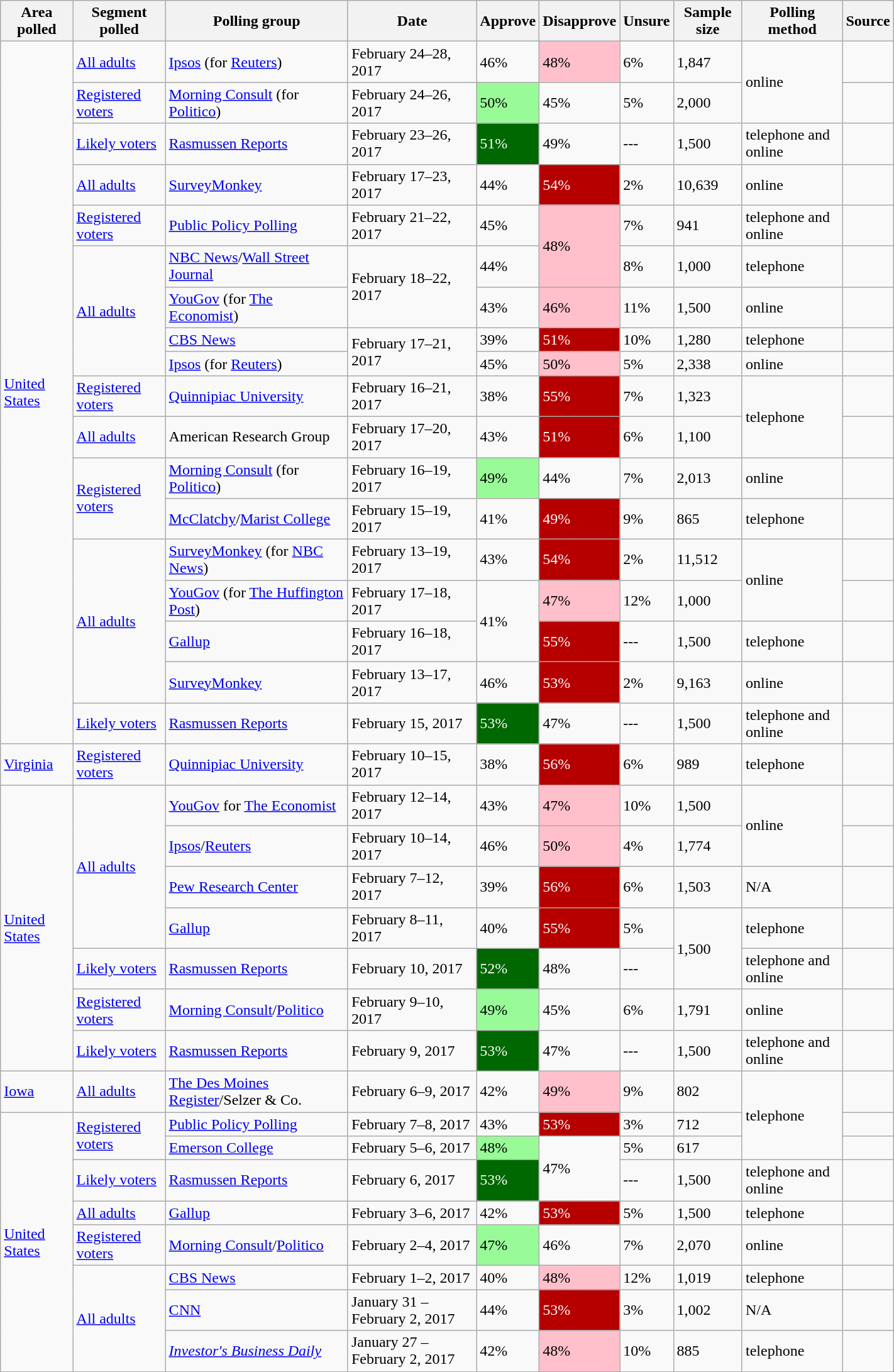<table class="wikitable sortable" style="width: 75%">
<tr>
<th>Area polled</th>
<th>Segment polled</th>
<th>Polling group</th>
<th>Date</th>
<th>Approve</th>
<th>Disapprove</th>
<th>Unsure</th>
<th>Sample size</th>
<th>Polling method</th>
<th>Source</th>
</tr>
<tr>
<td rowspan="18"> <a href='#'>United States</a></td>
<td><a href='#'>All adults</a></td>
<td><a href='#'>Ipsos</a> (for <a href='#'>Reuters</a>)</td>
<td>February 24–28, 2017</td>
<td>46%</td>
<td style="background: Pink; color: black">48%</td>
<td>6%</td>
<td>1,847</td>
<td rowspan="2">online</td>
<td></td>
</tr>
<tr>
<td><a href='#'>Registered voters</a></td>
<td><a href='#'>Morning Consult</a> (for <a href='#'>Politico</a>)</td>
<td>February 24–26, 2017</td>
<td style="background: PaleGreen; color: black">50%</td>
<td>45%</td>
<td>5%</td>
<td>2,000</td>
<td></td>
</tr>
<tr>
<td><a href='#'>Likely voters</a></td>
<td><a href='#'>Rasmussen Reports</a></td>
<td>February 23–26, 2017</td>
<td style="background:#006800; color: white">51%</td>
<td>49%</td>
<td>---</td>
<td>1,500</td>
<td>telephone and online</td>
<td></td>
</tr>
<tr>
<td><a href='#'>All adults</a></td>
<td><a href='#'>SurveyMonkey</a></td>
<td>February 17–23, 2017</td>
<td>44%</td>
<td style="background:#B60000; color: white">54%</td>
<td>2%</td>
<td>10,639</td>
<td>online</td>
<td></td>
</tr>
<tr>
<td><a href='#'>Registered voters</a></td>
<td><a href='#'>Public Policy Polling</a></td>
<td>February 21–22, 2017</td>
<td>45%</td>
<td rowspan="2" style="background: Pink; color: black">48%</td>
<td>7%</td>
<td>941</td>
<td>telephone and online</td>
<td></td>
</tr>
<tr>
<td rowspan="4"><a href='#'>All adults</a></td>
<td><a href='#'>NBC News</a>/<a href='#'>Wall Street Journal</a></td>
<td rowspan="2">February 18–22, 2017</td>
<td>44%</td>
<td>8%</td>
<td>1,000</td>
<td>telephone</td>
<td></td>
</tr>
<tr>
<td><a href='#'>YouGov</a> (for <a href='#'>The Economist</a>)</td>
<td>43%</td>
<td style="background: Pink; color: black">46%</td>
<td>11%</td>
<td>1,500</td>
<td>online</td>
<td></td>
</tr>
<tr>
<td><a href='#'>CBS News</a></td>
<td rowspan="2">February 17–21, 2017</td>
<td>39%</td>
<td style="background:#B60000; color: white">51%</td>
<td>10%</td>
<td>1,280</td>
<td>telephone</td>
<td></td>
</tr>
<tr>
<td><a href='#'>Ipsos</a> (for <a href='#'>Reuters</a>)</td>
<td>45%</td>
<td style="background: Pink; color: black">50%</td>
<td>5%</td>
<td>2,338</td>
<td>online</td>
<td></td>
</tr>
<tr>
<td><a href='#'>Registered voters</a></td>
<td><a href='#'>Quinnipiac University</a></td>
<td>February 16–21, 2017</td>
<td>38%</td>
<td style="background:#B60000; color: white">55%</td>
<td>7%</td>
<td>1,323</td>
<td rowspan="2">telephone</td>
<td></td>
</tr>
<tr>
<td><a href='#'>All adults</a></td>
<td>American Research Group</td>
<td>February 17–20, 2017</td>
<td>43%</td>
<td style="background:#B60000; color: white">51%</td>
<td>6%</td>
<td>1,100</td>
<td></td>
</tr>
<tr>
<td rowspan="2"><a href='#'>Registered voters</a></td>
<td><a href='#'>Morning Consult</a> (for <a href='#'>Politico</a>)</td>
<td>February 16–19, 2017</td>
<td style="background: PaleGreen; color: black">49%</td>
<td>44%</td>
<td>7%</td>
<td>2,013</td>
<td>online</td>
<td></td>
</tr>
<tr>
<td><a href='#'>McClatchy</a>/<a href='#'>Marist College</a></td>
<td>February 15–19, 2017</td>
<td>41%</td>
<td style="background:#B60000; color: white">49%</td>
<td>9%</td>
<td>865</td>
<td>telephone</td>
<td></td>
</tr>
<tr>
<td rowspan="4"><a href='#'>All adults</a></td>
<td><a href='#'>SurveyMonkey</a> (for <a href='#'>NBC News</a>)</td>
<td>February 13–19, 2017</td>
<td>43%</td>
<td style="background:#B60000; color: white">54%</td>
<td>2%</td>
<td>11,512</td>
<td rowspan="2">online</td>
<td></td>
</tr>
<tr>
<td><a href='#'>YouGov</a> (for <a href='#'>The Huffington Post</a>)</td>
<td>February 17–18, 2017</td>
<td rowspan="2">41%</td>
<td style="background: Pink; color: black">47%</td>
<td>12%</td>
<td>1,000</td>
<td></td>
</tr>
<tr>
<td><a href='#'>Gallup</a></td>
<td>February 16–18, 2017</td>
<td style="background:#B60000; color: white">55%</td>
<td>---</td>
<td>1,500</td>
<td>telephone</td>
<td></td>
</tr>
<tr>
<td><a href='#'>SurveyMonkey</a></td>
<td>February 13–17, 2017</td>
<td>46%</td>
<td style="background:#B60000; color: white">53%</td>
<td>2%</td>
<td>9,163</td>
<td>online</td>
<td></td>
</tr>
<tr>
<td><a href='#'>Likely voters</a></td>
<td><a href='#'>Rasmussen Reports</a></td>
<td>February 15, 2017</td>
<td style="background:#006800; color: white">53%</td>
<td>47%</td>
<td>---</td>
<td>1,500</td>
<td>telephone and online</td>
<td></td>
</tr>
<tr>
<td> <a href='#'>Virginia</a></td>
<td><a href='#'>Registered voters</a></td>
<td><a href='#'>Quinnipiac University</a></td>
<td>February 10–15, 2017</td>
<td>38%</td>
<td style="background:#B60000; color: white">56%</td>
<td>6%</td>
<td>989</td>
<td>telephone</td>
<td></td>
</tr>
<tr>
<td rowspan="7"> <a href='#'>United States</a></td>
<td rowspan="4"><a href='#'>All adults</a></td>
<td><a href='#'>YouGov</a> for <a href='#'>The Economist</a></td>
<td>February 12–14, 2017</td>
<td>43%</td>
<td style="background: Pink; color: black">47%</td>
<td>10%</td>
<td>1,500</td>
<td rowspan="2">online</td>
<td></td>
</tr>
<tr>
<td><a href='#'>Ipsos</a>/<a href='#'>Reuters</a></td>
<td>February 10–14, 2017</td>
<td>46%</td>
<td style="background: Pink; color: black">50%</td>
<td>4%</td>
<td>1,774</td>
<td></td>
</tr>
<tr>
<td><a href='#'>Pew Research Center</a></td>
<td>February 7–12, 2017</td>
<td>39%</td>
<td style="background:#B60000; color: white">56%</td>
<td>6%</td>
<td>1,503</td>
<td>N/A</td>
<td></td>
</tr>
<tr>
<td><a href='#'>Gallup</a></td>
<td>February 8–11, 2017</td>
<td>40%</td>
<td style="background:#B60000; color: white">55%</td>
<td>5%</td>
<td rowspan="2">1,500</td>
<td>telephone</td>
<td></td>
</tr>
<tr>
<td><a href='#'>Likely voters</a></td>
<td><a href='#'>Rasmussen Reports</a></td>
<td>February 10, 2017</td>
<td style="background:#006800; color: white">52%</td>
<td>48%</td>
<td>---</td>
<td>telephone and online</td>
<td></td>
</tr>
<tr>
<td><a href='#'>Registered voters</a></td>
<td><a href='#'>Morning Consult</a>/<a href='#'>Politico</a></td>
<td>February 9–10, 2017</td>
<td style="background: PaleGreen; color: black">49%</td>
<td>45%</td>
<td>6%</td>
<td>1,791</td>
<td>online</td>
<td></td>
</tr>
<tr>
<td><a href='#'>Likely voters</a></td>
<td><a href='#'>Rasmussen Reports</a></td>
<td>February 9, 2017</td>
<td style="background:#006800; color: white">53%</td>
<td>47%</td>
<td>---</td>
<td>1,500</td>
<td>telephone and online</td>
<td></td>
</tr>
<tr>
<td> <a href='#'>Iowa</a></td>
<td><a href='#'>All adults</a></td>
<td><a href='#'>The Des Moines Register</a>/Selzer & Co.</td>
<td>February 6–9, 2017</td>
<td>42%</td>
<td style="background: Pink; color: black">49%</td>
<td>9%</td>
<td>802</td>
<td rowspan="3">telephone</td>
<td></td>
</tr>
<tr>
<td rowspan="8"> <a href='#'>United States</a></td>
<td rowspan="2"><a href='#'>Registered voters</a></td>
<td><a href='#'>Public Policy Polling</a></td>
<td>February 7–8, 2017</td>
<td>43%</td>
<td style="background:#B60000; color: white">53%</td>
<td>3%</td>
<td>712</td>
<td></td>
</tr>
<tr>
<td><a href='#'>Emerson College</a></td>
<td>February 5–6, 2017</td>
<td style="background: PaleGreen; color: black">48%</td>
<td rowspan="2">47%</td>
<td>5%</td>
<td>617</td>
<td></td>
</tr>
<tr>
<td><a href='#'>Likely voters</a></td>
<td><a href='#'>Rasmussen Reports</a></td>
<td>February 6, 2017</td>
<td style="background:#006800; color: white">53%</td>
<td>---</td>
<td>1,500</td>
<td>telephone and online</td>
<td></td>
</tr>
<tr>
<td><a href='#'>All adults</a></td>
<td><a href='#'>Gallup</a></td>
<td>February 3–6, 2017</td>
<td>42%</td>
<td style="background:#B60000; color: white">53%</td>
<td>5%</td>
<td>1,500</td>
<td>telephone</td>
<td></td>
</tr>
<tr>
<td><a href='#'>Registered voters</a></td>
<td><a href='#'>Morning Consult</a>/<a href='#'>Politico</a></td>
<td>February 2–4, 2017</td>
<td style="background: PaleGreen; color: black">47%</td>
<td>46%</td>
<td>7%</td>
<td>2,070</td>
<td>online</td>
<td></td>
</tr>
<tr>
<td rowspan="3"><a href='#'>All adults</a></td>
<td><a href='#'>CBS News</a></td>
<td>February 1–2, 2017</td>
<td>40%</td>
<td style="background: Pink; color: black">48%</td>
<td>12%</td>
<td>1,019</td>
<td>telephone</td>
<td></td>
</tr>
<tr>
<td><a href='#'>CNN</a></td>
<td>January 31 – February 2, 2017</td>
<td>44%</td>
<td style="background:#B60000; color: white">53%</td>
<td>3%</td>
<td>1,002</td>
<td>N/A</td>
<td></td>
</tr>
<tr>
<td><em><a href='#'>Investor's Business Daily</a></em></td>
<td>January 27 – February 2, 2017</td>
<td>42%</td>
<td style="background: Pink; color: black">48%</td>
<td>10%</td>
<td>885</td>
<td>telephone</td>
<td></td>
</tr>
</table>
